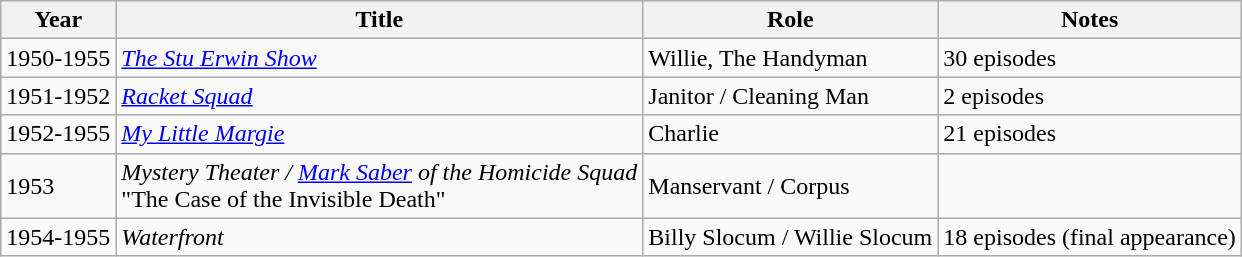<table class="wikitable sortable">
<tr>
<th>Year</th>
<th>Title</th>
<th>Role</th>
<th class="unsortable">Notes</th>
</tr>
<tr>
<td>1950-1955</td>
<td><em><a href='#'>The Stu Erwin Show</a></em></td>
<td>Willie, The Handyman</td>
<td>30 episodes</td>
</tr>
<tr>
<td>1951-1952</td>
<td><em><a href='#'>Racket Squad</a></em></td>
<td>Janitor / Cleaning Man</td>
<td>2 episodes</td>
</tr>
<tr>
<td>1952-1955</td>
<td><em><a href='#'>My Little Margie</a></em></td>
<td>Charlie</td>
<td>21 episodes</td>
</tr>
<tr>
<td>1953</td>
<td><em>Mystery Theater / <a href='#'>Mark Saber</a> of the Homicide Squad</em><br> "The Case of the Invisible Death"</td>
<td>Manservant / Corpus</td>
<td></td>
</tr>
<tr>
<td>1954-1955</td>
<td><em>Waterfront</em></td>
<td>Billy Slocum / Willie Slocum</td>
<td>18 episodes (final appearance)</td>
</tr>
</table>
